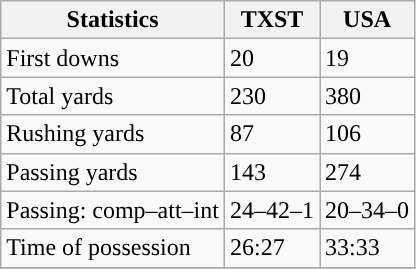<table class="wikitable" style="float: left;">
<tr>
<th>Statistics</th>
<th>TXST</th>
<th>USA</th>
</tr>
<tr>
<td>First downs</td>
<td>20</td>
<td>19</td>
</tr>
<tr>
<td>Total yards</td>
<td>230</td>
<td>380</td>
</tr>
<tr>
<td>Rushing yards</td>
<td>87</td>
<td>106</td>
</tr>
<tr>
<td>Passing yards</td>
<td>143</td>
<td>274</td>
</tr>
<tr>
<td>Passing: comp–att–int</td>
<td>24–42–1</td>
<td>20–34–0</td>
</tr>
<tr>
<td>Time of possession</td>
<td>26:27</td>
<td>33:33</td>
</tr>
<tr>
</tr>
</table>
